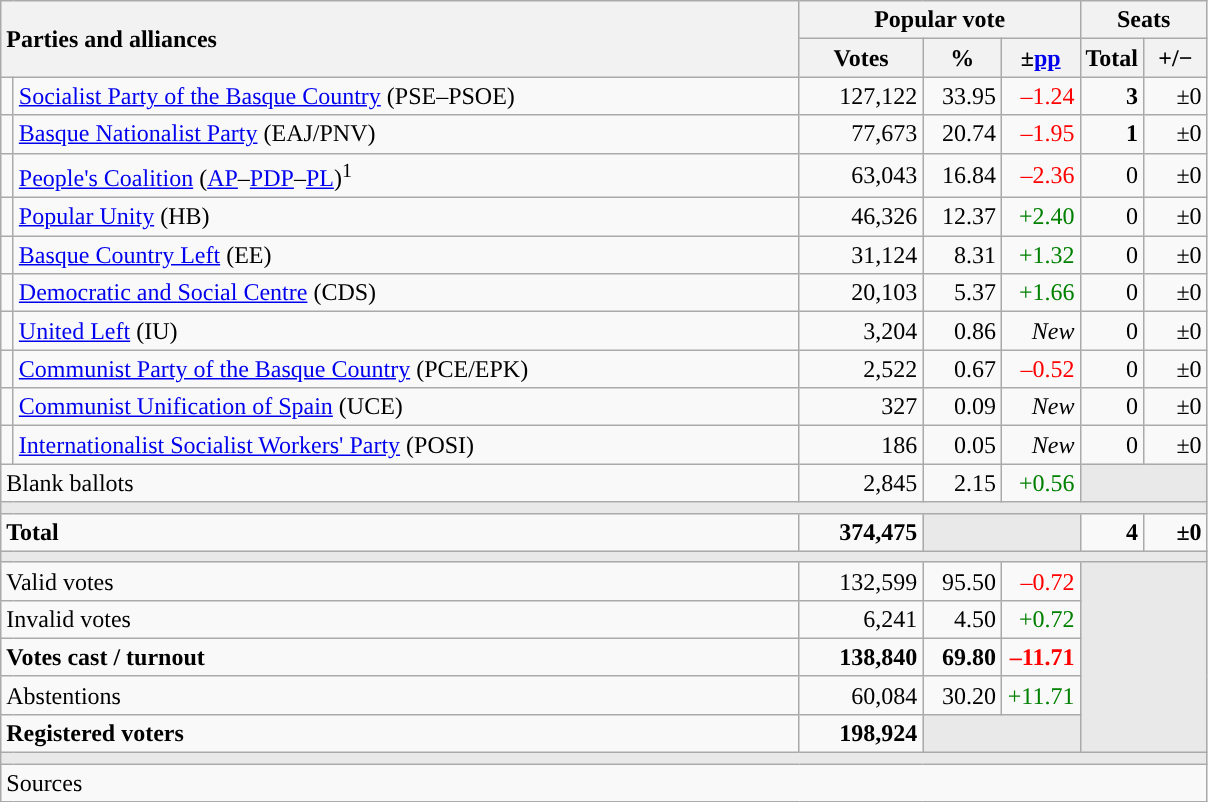<table class="wikitable" style="text-align:right;">
<tr>
<th style="text-align:left;" rowspan="2" colspan="2" width="525">Parties and alliances</th>
<th colspan="3">Popular vote</th>
<th colspan="2">Seats</th>
</tr>
<tr>
<th width="75">Votes</th>
<th width="45">%</th>
<th width="45">±<a href='#'>pp</a></th>
<th width="35">Total</th>
<th width="35">+/−</th>
</tr>
<tr>
<td width="1" style="color:inherit;background:"></td>
<td align="left"><a href='#'>Socialist Party of the Basque Country</a> (PSE–PSOE)</td>
<td>127,122</td>
<td>33.95</td>
<td style="color:red;">–1.24</td>
<td><strong>3</strong></td>
<td>±0</td>
</tr>
<tr>
<td style="color:inherit;background:"></td>
<td align="left"><a href='#'>Basque Nationalist Party</a> (EAJ/PNV)</td>
<td>77,673</td>
<td>20.74</td>
<td style="color:red;">–1.95</td>
<td><strong>1</strong></td>
<td>±0</td>
</tr>
<tr>
<td style="color:inherit;background:"></td>
<td align="left"><a href='#'>People's Coalition</a> (<a href='#'>AP</a>–<a href='#'>PDP</a>–<a href='#'>PL</a>)<sup>1</sup></td>
<td>63,043</td>
<td>16.84</td>
<td style="color:red;">–2.36</td>
<td>0</td>
<td>±0</td>
</tr>
<tr>
<td style="color:inherit;background:"></td>
<td align="left"><a href='#'>Popular Unity</a> (HB)</td>
<td>46,326</td>
<td>12.37</td>
<td style="color:green;">+2.40</td>
<td>0</td>
<td>±0</td>
</tr>
<tr>
<td style="color:inherit;background:"></td>
<td align="left"><a href='#'>Basque Country Left</a> (EE)</td>
<td>31,124</td>
<td>8.31</td>
<td style="color:green;">+1.32</td>
<td>0</td>
<td>±0</td>
</tr>
<tr>
<td style="color:inherit;background:"></td>
<td align="left"><a href='#'>Democratic and Social Centre</a> (CDS)</td>
<td>20,103</td>
<td>5.37</td>
<td style="color:green;">+1.66</td>
<td>0</td>
<td>±0</td>
</tr>
<tr>
<td style="color:inherit;background:"></td>
<td align="left"><a href='#'>United Left</a> (IU)</td>
<td>3,204</td>
<td>0.86</td>
<td><em>New</em></td>
<td>0</td>
<td>±0</td>
</tr>
<tr>
<td style="color:inherit;background:"></td>
<td align="left"><a href='#'>Communist Party of the Basque Country</a> (PCE/EPK)</td>
<td>2,522</td>
<td>0.67</td>
<td style="color:red;">–0.52</td>
<td>0</td>
<td>±0</td>
</tr>
<tr>
<td style="color:inherit;background:"></td>
<td align="left"><a href='#'>Communist Unification of Spain</a> (UCE)</td>
<td>327</td>
<td>0.09</td>
<td><em>New</em></td>
<td>0</td>
<td>±0</td>
</tr>
<tr>
<td style="color:inherit;background:"></td>
<td align="left"><a href='#'>Internationalist Socialist Workers' Party</a> (POSI)</td>
<td>186</td>
<td>0.05</td>
<td><em>New</em></td>
<td>0</td>
<td>±0</td>
</tr>
<tr>
<td align="left" colspan="2">Blank ballots</td>
<td>2,845</td>
<td>2.15</td>
<td style="color:green;">+0.56</td>
<td bgcolor="#E9E9E9" colspan="2"></td>
</tr>
<tr>
<td colspan="7" bgcolor="#E9E9E9"></td>
</tr>
<tr style="font-weight:bold;">
<td align="left" colspan="2">Total</td>
<td>374,475</td>
<td bgcolor="#E9E9E9" colspan="2"></td>
<td>4</td>
<td>±0</td>
</tr>
<tr>
<td colspan="7" bgcolor="#E9E9E9"></td>
</tr>
<tr>
<td align="left" colspan="2">Valid votes</td>
<td>132,599</td>
<td>95.50</td>
<td style="color:red;">–0.72</td>
<td bgcolor="#E9E9E9" colspan="2" rowspan="5"></td>
</tr>
<tr>
<td align="left" colspan="2">Invalid votes</td>
<td>6,241</td>
<td>4.50</td>
<td style="color:green;">+0.72</td>
</tr>
<tr style="font-weight:bold;">
<td align="left" colspan="2">Votes cast / turnout</td>
<td>138,840</td>
<td>69.80</td>
<td style="color:red;">–11.71</td>
</tr>
<tr>
<td align="left" colspan="2">Abstentions</td>
<td>60,084</td>
<td>30.20</td>
<td style="color:green;">+11.71</td>
</tr>
<tr style="font-weight:bold;">
<td align="left" colspan="2">Registered voters</td>
<td>198,924</td>
<td bgcolor="#E9E9E9" colspan="2"></td>
</tr>
<tr>
<td colspan="7" bgcolor="#E9E9E9"></td>
</tr>
<tr>
<td align="left" colspan="7">Sources</td>
</tr>
</table>
